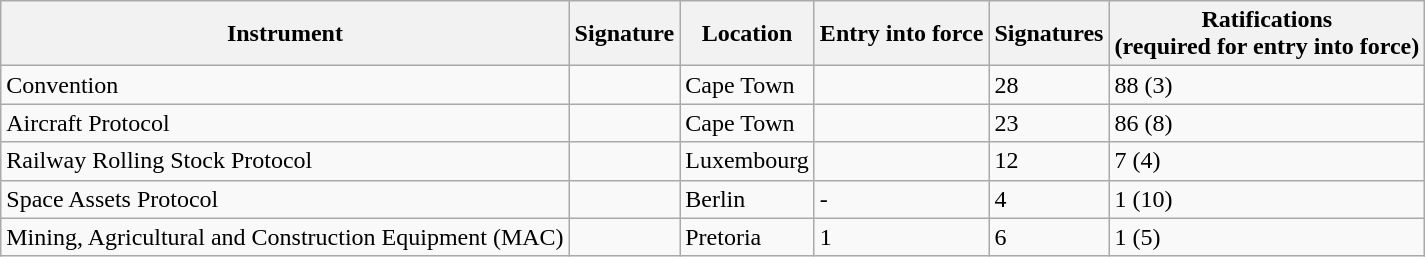<table class="wikitable sortable">
<tr>
<th>Instrument</th>
<th>Signature</th>
<th>Location</th>
<th>Entry into force</th>
<th>Signatures</th>
<th>Ratifications<br>(required for entry into force)</th>
</tr>
<tr>
<td>Convention</td>
<td></td>
<td>Cape Town</td>
<td></td>
<td>28</td>
<td>88 (3)</td>
</tr>
<tr>
<td>Aircraft Protocol</td>
<td></td>
<td>Cape Town</td>
<td></td>
<td>23</td>
<td>86 (8)</td>
</tr>
<tr>
<td>Railway Rolling Stock Protocol</td>
<td></td>
<td>Luxembourg</td>
<td></td>
<td>12</td>
<td>7 (4)</td>
</tr>
<tr>
<td>Space Assets Protocol</td>
<td></td>
<td>Berlin</td>
<td>-</td>
<td>4</td>
<td>1 (10)</td>
</tr>
<tr>
<td>Mining, Agricultural and Construction Equipment (MAC)</td>
<td></td>
<td>Pretoria</td>
<td>1</td>
<td>6</td>
<td>1 (5)</td>
</tr>
</table>
